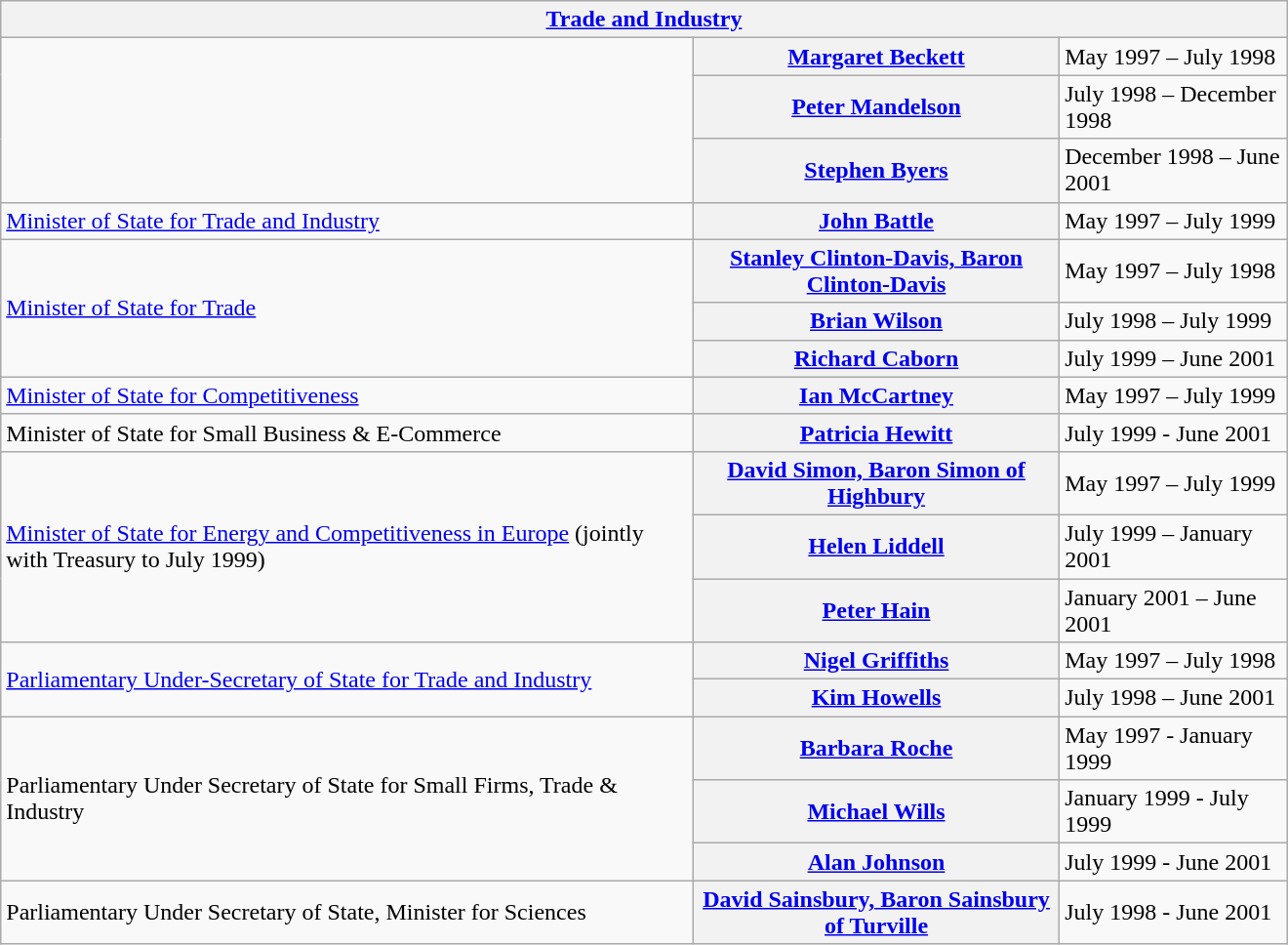<table class="wikitable plainrowheaders" width=100% style="max-width:55em;">
<tr>
<th colspan=4><a href='#'>Trade and Industry</a></th>
</tr>
<tr>
<td rowspan="3"></td>
<th scope="row" style="font-weight:bold;"><a href='#'>Margaret Beckett</a></th>
<td>May 1997 – July 1998</td>
</tr>
<tr>
<th scope="row" style="font-weight:bold;"><a href='#'>Peter Mandelson</a></th>
<td>July 1998 – December 1998</td>
</tr>
<tr>
<th scope="row" style="font-weight:bold;"><a href='#'>Stephen Byers</a></th>
<td>December 1998 – June 2001</td>
</tr>
<tr>
<td><a href='#'>Minister of State for Trade and Industry</a></td>
<th scope="row"><a href='#'>John Battle</a></th>
<td>May 1997 – July 1999</td>
</tr>
<tr>
<td rowspan="3"><a href='#'>Minister of State for Trade</a></td>
<th scope="row"><a href='#'>Stanley Clinton-Davis, Baron Clinton-Davis</a></th>
<td>May 1997 – July 1998</td>
</tr>
<tr>
<th scope="row"><a href='#'>Brian Wilson</a></th>
<td>July 1998 – July 1999</td>
</tr>
<tr>
<th scope="row"><a href='#'>Richard Caborn</a></th>
<td>July 1999 – June 2001</td>
</tr>
<tr>
<td><a href='#'>Minister of State for Competitiveness</a></td>
<th scope="row"><a href='#'>Ian McCartney</a></th>
<td>May 1997 – July 1999</td>
</tr>
<tr>
<td>Minister of State for Small Business & E-Commerce</td>
<th scope="row"><a href='#'>Patricia Hewitt</a></th>
<td>July 1999 - June 2001</td>
</tr>
<tr>
<td rowspan="3"><a href='#'>Minister of State for Energy and Competitiveness in Europe</a> (jointly with Treasury to July 1999)</td>
<th scope="row"><a href='#'>David Simon, Baron Simon of Highbury</a></th>
<td>May 1997 – July 1999</td>
</tr>
<tr>
<th scope="row"><a href='#'>Helen Liddell</a></th>
<td>July 1999 – January 2001</td>
</tr>
<tr>
<th scope="row"><a href='#'>Peter Hain</a></th>
<td>January 2001 – June 2001</td>
</tr>
<tr>
<td rowspan="2"><a href='#'>Parliamentary Under-Secretary of State for Trade and Industry</a></td>
<th scope="row"><a href='#'>Nigel Griffiths</a></th>
<td>May 1997 – July 1998</td>
</tr>
<tr>
<th scope="row"><a href='#'>Kim Howells</a></th>
<td>July 1998 – June 2001</td>
</tr>
<tr>
<td rowspan="3">Parliamentary Under Secretary of State for Small Firms, Trade & Industry</td>
<th scope="row"><a href='#'>Barbara Roche</a></th>
<td>May 1997 - January 1999</td>
</tr>
<tr>
<th scope="row"><a href='#'>Michael Wills</a></th>
<td>January 1999 - July 1999</td>
</tr>
<tr>
<th scope="row"><a href='#'>Alan Johnson</a></th>
<td>July 1999 - June 2001</td>
</tr>
<tr>
<td>Parliamentary Under Secretary of State, Minister for Sciences</td>
<th scope="row"><a href='#'>David Sainsbury, Baron Sainsbury of Turville</a></th>
<td>July 1998 - June 2001</td>
</tr>
</table>
